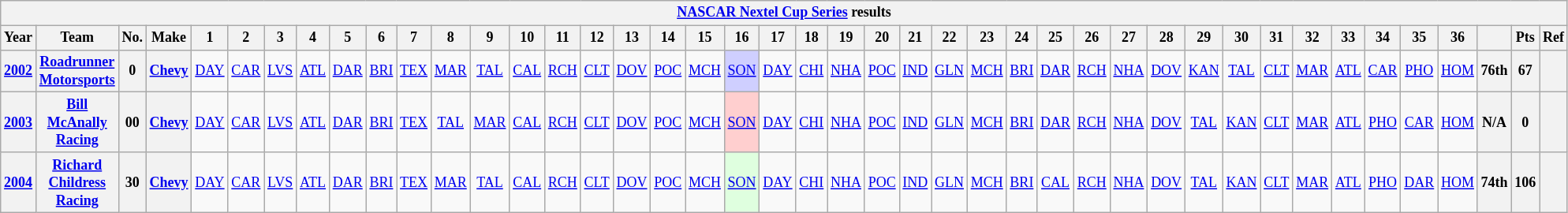<table class="wikitable" style="text-align:center; font-size:75%">
<tr>
<th colspan=43><a href='#'>NASCAR Nextel Cup Series</a> results</th>
</tr>
<tr>
<th>Year</th>
<th>Team</th>
<th>No.</th>
<th>Make</th>
<th>1</th>
<th>2</th>
<th>3</th>
<th>4</th>
<th>5</th>
<th>6</th>
<th>7</th>
<th>8</th>
<th>9</th>
<th>10</th>
<th>11</th>
<th>12</th>
<th>13</th>
<th>14</th>
<th>15</th>
<th>16</th>
<th>17</th>
<th>18</th>
<th>19</th>
<th>20</th>
<th>21</th>
<th>22</th>
<th>23</th>
<th>24</th>
<th>25</th>
<th>26</th>
<th>27</th>
<th>28</th>
<th>29</th>
<th>30</th>
<th>31</th>
<th>32</th>
<th>33</th>
<th>34</th>
<th>35</th>
<th>36</th>
<th></th>
<th>Pts</th>
<th>Ref</th>
</tr>
<tr>
<th><a href='#'>2002</a></th>
<th><a href='#'>Roadrunner Motorsports</a></th>
<th>0</th>
<th><a href='#'>Chevy</a></th>
<td><a href='#'>DAY</a></td>
<td><a href='#'>CAR</a></td>
<td><a href='#'>LVS</a></td>
<td><a href='#'>ATL</a></td>
<td><a href='#'>DAR</a></td>
<td><a href='#'>BRI</a></td>
<td><a href='#'>TEX</a></td>
<td><a href='#'>MAR</a></td>
<td><a href='#'>TAL</a></td>
<td><a href='#'>CAL</a></td>
<td><a href='#'>RCH</a></td>
<td><a href='#'>CLT</a></td>
<td><a href='#'>DOV</a></td>
<td><a href='#'>POC</a></td>
<td><a href='#'>MCH</a></td>
<td style="background:#CFCFFF;"><a href='#'>SON</a><br></td>
<td><a href='#'>DAY</a></td>
<td><a href='#'>CHI</a></td>
<td><a href='#'>NHA</a></td>
<td><a href='#'>POC</a></td>
<td><a href='#'>IND</a></td>
<td><a href='#'>GLN</a></td>
<td><a href='#'>MCH</a></td>
<td><a href='#'>BRI</a></td>
<td><a href='#'>DAR</a></td>
<td><a href='#'>RCH</a></td>
<td><a href='#'>NHA</a></td>
<td><a href='#'>DOV</a></td>
<td><a href='#'>KAN</a></td>
<td><a href='#'>TAL</a></td>
<td><a href='#'>CLT</a></td>
<td><a href='#'>MAR</a></td>
<td><a href='#'>ATL</a></td>
<td><a href='#'>CAR</a></td>
<td><a href='#'>PHO</a></td>
<td><a href='#'>HOM</a></td>
<th>76th</th>
<th>67</th>
<th></th>
</tr>
<tr>
<th><a href='#'>2003</a></th>
<th><a href='#'>Bill McAnally Racing</a></th>
<th>00</th>
<th><a href='#'>Chevy</a></th>
<td><a href='#'>DAY</a></td>
<td><a href='#'>CAR</a></td>
<td><a href='#'>LVS</a></td>
<td><a href='#'>ATL</a></td>
<td><a href='#'>DAR</a></td>
<td><a href='#'>BRI</a></td>
<td><a href='#'>TEX</a></td>
<td><a href='#'>TAL</a></td>
<td><a href='#'>MAR</a></td>
<td><a href='#'>CAL</a></td>
<td><a href='#'>RCH</a></td>
<td><a href='#'>CLT</a></td>
<td><a href='#'>DOV</a></td>
<td><a href='#'>POC</a></td>
<td><a href='#'>MCH</a></td>
<td style="background:#FFCFCF;"><a href='#'>SON</a><br></td>
<td><a href='#'>DAY</a></td>
<td><a href='#'>CHI</a></td>
<td><a href='#'>NHA</a></td>
<td><a href='#'>POC</a></td>
<td><a href='#'>IND</a></td>
<td><a href='#'>GLN</a></td>
<td><a href='#'>MCH</a></td>
<td><a href='#'>BRI</a></td>
<td><a href='#'>DAR</a></td>
<td><a href='#'>RCH</a></td>
<td><a href='#'>NHA</a></td>
<td><a href='#'>DOV</a></td>
<td><a href='#'>TAL</a></td>
<td><a href='#'>KAN</a></td>
<td><a href='#'>CLT</a></td>
<td><a href='#'>MAR</a></td>
<td><a href='#'>ATL</a></td>
<td><a href='#'>PHO</a></td>
<td><a href='#'>CAR</a></td>
<td><a href='#'>HOM</a></td>
<th>N/A</th>
<th>0</th>
<th></th>
</tr>
<tr>
<th><a href='#'>2004</a></th>
<th><a href='#'>Richard Childress Racing</a></th>
<th>30</th>
<th><a href='#'>Chevy</a></th>
<td><a href='#'>DAY</a></td>
<td><a href='#'>CAR</a></td>
<td><a href='#'>LVS</a></td>
<td><a href='#'>ATL</a></td>
<td><a href='#'>DAR</a></td>
<td><a href='#'>BRI</a></td>
<td><a href='#'>TEX</a></td>
<td><a href='#'>MAR</a></td>
<td><a href='#'>TAL</a></td>
<td><a href='#'>CAL</a></td>
<td><a href='#'>RCH</a></td>
<td><a href='#'>CLT</a></td>
<td><a href='#'>DOV</a></td>
<td><a href='#'>POC</a></td>
<td><a href='#'>MCH</a></td>
<td style="background:#DFFFDF;"><a href='#'>SON</a><br></td>
<td><a href='#'>DAY</a></td>
<td><a href='#'>CHI</a></td>
<td><a href='#'>NHA</a></td>
<td><a href='#'>POC</a></td>
<td><a href='#'>IND</a></td>
<td><a href='#'>GLN</a></td>
<td><a href='#'>MCH</a></td>
<td><a href='#'>BRI</a></td>
<td><a href='#'>CAL</a></td>
<td><a href='#'>RCH</a></td>
<td><a href='#'>NHA</a></td>
<td><a href='#'>DOV</a></td>
<td><a href='#'>TAL</a></td>
<td><a href='#'>KAN</a></td>
<td><a href='#'>CLT</a></td>
<td><a href='#'>MAR</a></td>
<td><a href='#'>ATL</a></td>
<td><a href='#'>PHO</a></td>
<td><a href='#'>DAR</a></td>
<td><a href='#'>HOM</a></td>
<th>74th</th>
<th>106</th>
<th></th>
</tr>
</table>
